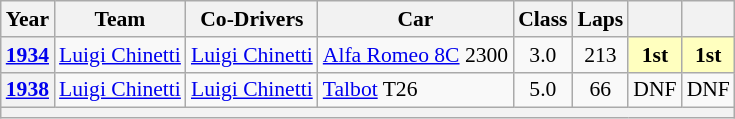<table class="wikitable" style="text-align:center; font-size:90%">
<tr>
<th>Year</th>
<th>Team</th>
<th>Co-Drivers</th>
<th>Car</th>
<th>Class</th>
<th>Laps</th>
<th></th>
<th></th>
</tr>
<tr>
<th><a href='#'>1934</a></th>
<td align="left"> <a href='#'>Luigi Chinetti</a></td>
<td align="left"> <a href='#'>Luigi Chinetti</a></td>
<td align="left"><a href='#'>Alfa Romeo 8C</a> 2300</td>
<td>3.0</td>
<td>213</td>
<td style="background:#ffffbf;"><strong>1st</strong></td>
<td style="background:#ffffbf;"><strong>1st</strong></td>
</tr>
<tr>
<th><a href='#'>1938</a></th>
<td align="left"> <a href='#'>Luigi Chinetti</a></td>
<td align="left"> <a href='#'>Luigi Chinetti</a></td>
<td align="left"><a href='#'>Talbot</a> T26</td>
<td>5.0</td>
<td>66</td>
<td>DNF</td>
<td>DNF</td>
</tr>
<tr>
<th colspan="8"></th>
</tr>
</table>
